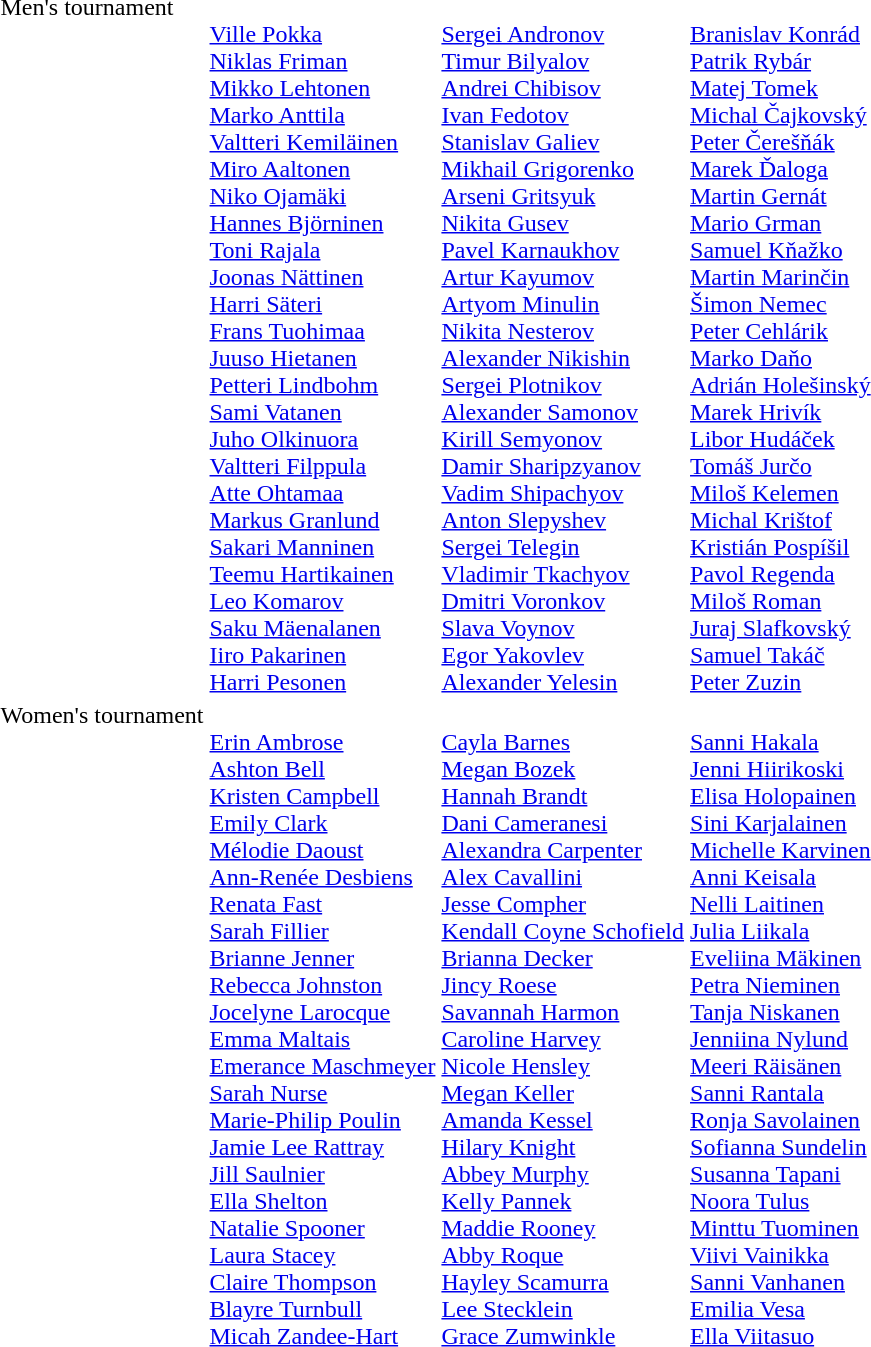<table>
<tr valign="top">
<td>Men's tournament<br></td>
<td><br><a href='#'>Ville Pokka</a><br><a href='#'>Niklas Friman</a><br><a href='#'>Mikko Lehtonen</a><br><a href='#'>Marko Anttila</a><br><a href='#'>Valtteri Kemiläinen</a><br><a href='#'>Miro Aaltonen</a><br><a href='#'>Niko Ojamäki</a><br><a href='#'>Hannes Björninen</a><br><a href='#'>Toni Rajala</a><br><a href='#'>Joonas Nättinen</a><br><a href='#'>Harri Säteri</a><br><a href='#'>Frans Tuohimaa</a><br><a href='#'>Juuso Hietanen</a><br><a href='#'>Petteri Lindbohm</a><br><a href='#'>Sami Vatanen</a><br><a href='#'>Juho Olkinuora</a><br><a href='#'>Valtteri Filppula</a><br><a href='#'>Atte Ohtamaa</a><br><a href='#'>Markus Granlund</a><br><a href='#'>Sakari Manninen</a><br><a href='#'>Teemu Hartikainen</a><br><a href='#'>Leo Komarov</a><br><a href='#'>Saku Mäenalanen</a><br><a href='#'>Iiro Pakarinen</a><br><a href='#'>Harri Pesonen</a></td>
<td><br><a href='#'>Sergei Andronov</a><br><a href='#'>Timur Bilyalov</a><br><a href='#'>Andrei Chibisov</a><br><a href='#'>Ivan Fedotov</a><br><a href='#'>Stanislav Galiev</a><br><a href='#'>Mikhail Grigorenko</a><br><a href='#'>Arseni Gritsyuk</a><br><a href='#'>Nikita Gusev</a><br><a href='#'>Pavel Karnaukhov</a><br><a href='#'>Artur Kayumov</a><br><a href='#'>Artyom Minulin</a><br><a href='#'>Nikita Nesterov</a><br><a href='#'>Alexander Nikishin</a><br><a href='#'>Sergei Plotnikov</a><br><a href='#'>Alexander Samonov</a><br><a href='#'>Kirill Semyonov</a><br><a href='#'>Damir Sharipzyanov</a><br><a href='#'>Vadim Shipachyov</a><br><a href='#'>Anton Slepyshev</a><br><a href='#'>Sergei Telegin</a><br><a href='#'>Vladimir Tkachyov</a><br><a href='#'>Dmitri Voronkov</a><br><a href='#'>Slava Voynov</a><br><a href='#'>Egor Yakovlev</a><br><a href='#'>Alexander Yelesin</a></td>
<td><br><a href='#'>Branislav Konrád</a><br><a href='#'>Patrik Rybár</a><br><a href='#'>Matej Tomek</a><br><a href='#'>Michal Čajkovský</a><br><a href='#'>Peter Čerešňák</a><br><a href='#'>Marek Ďaloga</a><br><a href='#'>Martin Gernát</a><br><a href='#'>Mario Grman</a><br><a href='#'>Samuel Kňažko</a><br><a href='#'>Martin Marinčin</a><br><a href='#'>Šimon Nemec</a><br><a href='#'>Peter Cehlárik</a><br><a href='#'>Marko Daňo</a><br><a href='#'>Adrián Holešinský</a><br><a href='#'>Marek Hrivík</a><br><a href='#'>Libor Hudáček</a><br><a href='#'>Tomáš Jurčo</a><br><a href='#'>Miloš Kelemen</a><br><a href='#'>Michal Krištof</a><br><a href='#'>Kristián Pospíšil</a><br><a href='#'>Pavol Regenda</a><br><a href='#'>Miloš Roman</a><br><a href='#'>Juraj Slafkovský</a><br><a href='#'>Samuel Takáč</a><br><a href='#'>Peter Zuzin</a></td>
</tr>
<tr valign="top">
<td>Women's tournament<br></td>
<td><br><a href='#'>Erin Ambrose</a><br><a href='#'>Ashton Bell</a><br><a href='#'>Kristen Campbell</a><br><a href='#'>Emily Clark</a><br><a href='#'>Mélodie Daoust</a><br><a href='#'>Ann-Renée Desbiens</a><br><a href='#'>Renata Fast</a><br><a href='#'>Sarah Fillier</a><br><a href='#'>Brianne Jenner</a><br><a href='#'>Rebecca Johnston</a><br><a href='#'>Jocelyne Larocque</a><br><a href='#'>Emma Maltais</a><br><a href='#'>Emerance Maschmeyer</a><br><a href='#'>Sarah Nurse</a><br><a href='#'>Marie-Philip Poulin</a><br><a href='#'>Jamie Lee Rattray</a><br><a href='#'>Jill Saulnier</a><br><a href='#'>Ella Shelton</a><br><a href='#'>Natalie Spooner</a><br><a href='#'>Laura Stacey</a><br><a href='#'>Claire Thompson</a><br><a href='#'>Blayre Turnbull</a><br><a href='#'>Micah Zandee-Hart</a></td>
<td><br><a href='#'>Cayla Barnes</a><br><a href='#'>Megan Bozek</a><br><a href='#'>Hannah Brandt</a><br><a href='#'>Dani Cameranesi</a><br><a href='#'>Alexandra Carpenter</a><br><a href='#'>Alex Cavallini</a><br><a href='#'>Jesse Compher</a><br><a href='#'>Kendall Coyne Schofield</a><br><a href='#'>Brianna Decker</a><br><a href='#'>Jincy Roese</a><br><a href='#'>Savannah Harmon</a><br><a href='#'>Caroline Harvey</a><br><a href='#'>Nicole Hensley</a><br><a href='#'>Megan Keller</a><br><a href='#'>Amanda Kessel</a><br><a href='#'>Hilary Knight</a><br><a href='#'>Abbey Murphy</a><br><a href='#'>Kelly Pannek</a><br><a href='#'>Maddie Rooney</a><br><a href='#'>Abby Roque</a><br><a href='#'>Hayley Scamurra</a><br><a href='#'>Lee Stecklein</a><br><a href='#'>Grace Zumwinkle</a></td>
<td><br><a href='#'>Sanni Hakala</a><br><a href='#'>Jenni Hiirikoski</a><br><a href='#'>Elisa Holopainen</a><br><a href='#'>Sini Karjalainen</a><br><a href='#'>Michelle Karvinen</a><br><a href='#'>Anni Keisala</a><br><a href='#'>Nelli Laitinen</a><br><a href='#'>Julia Liikala</a><br><a href='#'>Eveliina Mäkinen</a><br><a href='#'>Petra Nieminen</a><br><a href='#'>Tanja Niskanen</a><br><a href='#'>Jenniina Nylund</a><br><a href='#'>Meeri Räisänen</a><br><a href='#'>Sanni Rantala</a><br><a href='#'>Ronja Savolainen</a><br><a href='#'>Sofianna Sundelin</a><br><a href='#'>Susanna Tapani</a><br><a href='#'>Noora Tulus</a><br><a href='#'>Minttu Tuominen</a><br><a href='#'>Viivi Vainikka</a><br><a href='#'>Sanni Vanhanen</a><br><a href='#'>Emilia Vesa</a><br><a href='#'>Ella Viitasuo</a></td>
</tr>
</table>
